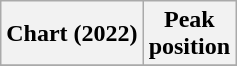<table class="wikitable plainrowheaders sortable" style="text-align:center;">
<tr>
<th scope="col">Chart (2022)</th>
<th scope="col">Peak <br>position</th>
</tr>
<tr>
</tr>
</table>
